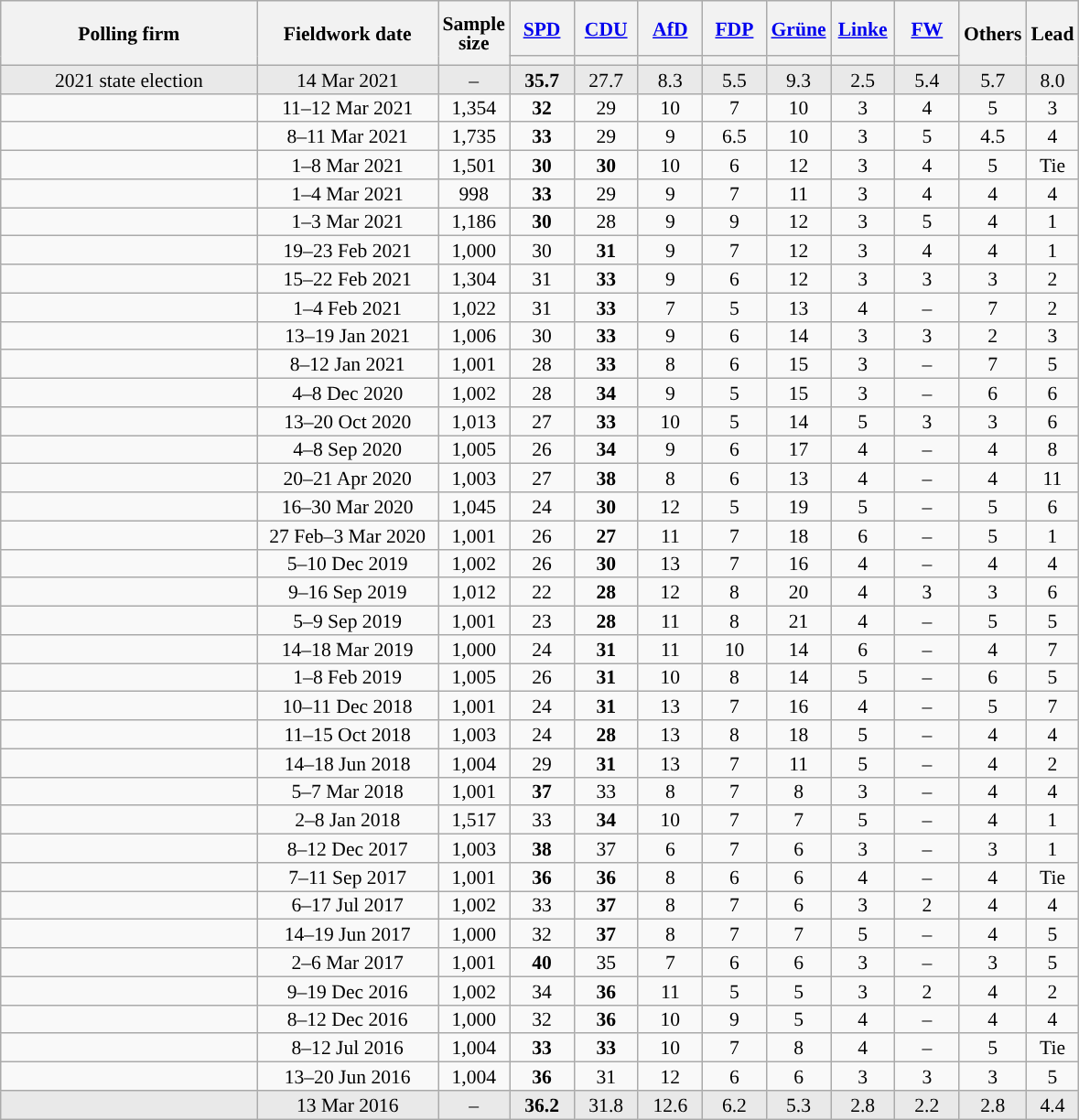<table class="wikitable sortable" style="text-align:center;font-size:90%;line-height:14px;">
<tr style="height:40px;">
<th style="width:180px;" rowspan="2">Polling firm</th>
<th style="width:125px;" rowspan="2">Fieldwork date</th>
<th style="width:35px;" rowspan="2">Sample<br>size</th>
<th class="unsortable" style="width:40px;"><a href='#'>SPD</a></th>
<th class="unsortable" style="width:40px;"><a href='#'>CDU</a></th>
<th class="unsortable" style="width:40px;"><a href='#'>AfD</a></th>
<th class="unsortable" style="width:40px;"><a href='#'>FDP</a></th>
<th class="unsortable" style="width:40px;"><a href='#'>Grüne</a></th>
<th class="unsortable" style="width:40px;"><a href='#'>Linke</a></th>
<th class="unsortable" style="width:40px;"><a href='#'>FW</a></th>
<th class="unsortable" style="width:40px;" rowspan="2">Others</th>
<th style="width:30px;" rowspan="2">Lead</th>
</tr>
<tr>
<th style="background:"></th>
<th style="background:"></th>
<th style="background:"></th>
<th style="background:"></th>
<th style="background:"></th>
<th style="background:"></th>
<th style="background:"></th>
</tr>
<tr style="background:#E9E9E9;">
<td>2021 state election</td>
<td data-sort-value="2021-03-14">14 Mar 2021</td>
<td>–</td>
<td><strong>35.7</strong></td>
<td>27.7</td>
<td>8.3</td>
<td>5.5</td>
<td>9.3</td>
<td>2.5</td>
<td>5.4</td>
<td>5.7</td>
<td style="background:">8.0</td>
</tr>
<tr>
<td></td>
<td data-sort-value="2021-03-12">11–12 Mar 2021</td>
<td>1,354</td>
<td><strong>32</strong></td>
<td>29</td>
<td>10</td>
<td>7</td>
<td>10</td>
<td>3</td>
<td>4</td>
<td>5</td>
<td style="background:">3</td>
</tr>
<tr>
<td></td>
<td data-sort-value="2021-03-11">8–11 Mar 2021</td>
<td>1,735</td>
<td><strong>33</strong></td>
<td>29</td>
<td>9</td>
<td>6.5</td>
<td>10</td>
<td>3</td>
<td>5</td>
<td>4.5</td>
<td style="background:">4</td>
</tr>
<tr>
<td></td>
<td data-sort-value="2021-03-09">1–8 Mar 2021</td>
<td>1,501</td>
<td><strong>30</strong></td>
<td><strong>30</strong></td>
<td>10</td>
<td>6</td>
<td>12</td>
<td>3</td>
<td>4</td>
<td>5</td>
<td data-sort-value="0">Tie</td>
</tr>
<tr>
<td></td>
<td data-sort-value="2021-03-05">1–4 Mar 2021</td>
<td>998</td>
<td><strong>33</strong></td>
<td>29</td>
<td>9</td>
<td>7</td>
<td>11</td>
<td>3</td>
<td>4</td>
<td>4</td>
<td style="background:">4</td>
</tr>
<tr>
<td></td>
<td data-sort-value="2021-03-04">1–3 Mar 2021</td>
<td>1,186</td>
<td><strong>30</strong></td>
<td>28</td>
<td>9</td>
<td>9</td>
<td>12</td>
<td>3</td>
<td>5</td>
<td>4</td>
<td style="background:">1</td>
</tr>
<tr>
<td></td>
<td data-sort-value="2021-02-25">19–23 Feb 2021</td>
<td>1,000</td>
<td>30</td>
<td><strong>31</strong></td>
<td>9</td>
<td>7</td>
<td>12</td>
<td>3</td>
<td>4</td>
<td>4</td>
<td style="background:">1</td>
</tr>
<tr>
<td></td>
<td data-sort-value="2021-02-23">15–22 Feb 2021</td>
<td>1,304</td>
<td>31</td>
<td><strong>33</strong></td>
<td>9</td>
<td>6</td>
<td>12</td>
<td>3</td>
<td>3</td>
<td>3</td>
<td style="background:">2</td>
</tr>
<tr>
<td></td>
<td data-sort-value="2021-02-05">1–4 Feb 2021</td>
<td>1,022</td>
<td>31</td>
<td><strong>33</strong></td>
<td>7</td>
<td>5</td>
<td>13</td>
<td>4</td>
<td>–</td>
<td>7</td>
<td style="background:">2</td>
</tr>
<tr>
<td></td>
<td data-sort-value="2021-01-23">13–19 Jan 2021</td>
<td>1,006</td>
<td>30</td>
<td><strong>33</strong></td>
<td>9</td>
<td>6</td>
<td>14</td>
<td>3</td>
<td>3</td>
<td>2</td>
<td style="background:">3</td>
</tr>
<tr>
<td></td>
<td data-sort-value="2021-01-14">8–12 Jan 2021</td>
<td>1,001</td>
<td>28</td>
<td><strong>33</strong></td>
<td>8</td>
<td>6</td>
<td>15</td>
<td>3</td>
<td>–</td>
<td>7</td>
<td style="background:">5</td>
</tr>
<tr>
<td></td>
<td data-sort-value="2020-12-10">4–8 Dec 2020</td>
<td>1,002</td>
<td>28</td>
<td><strong>34</strong></td>
<td>9</td>
<td>5</td>
<td>15</td>
<td>3</td>
<td>–</td>
<td>6</td>
<td style="background:">6</td>
</tr>
<tr>
<td></td>
<td data-sort-value="2020-10-21">13–20 Oct 2020</td>
<td>1,013</td>
<td>27</td>
<td><strong>33</strong></td>
<td>10</td>
<td>5</td>
<td>14</td>
<td>5</td>
<td>3</td>
<td>3</td>
<td style="background:">6</td>
</tr>
<tr>
<td></td>
<td data-sort-value="2020-09-10">4–8 Sep 2020</td>
<td>1,005</td>
<td>26</td>
<td><strong>34</strong></td>
<td>9</td>
<td>6</td>
<td>17</td>
<td>4</td>
<td>–</td>
<td>4</td>
<td style="background:">8</td>
</tr>
<tr>
<td></td>
<td data-sort-value="2020-04-23">20–21 Apr 2020</td>
<td>1,003</td>
<td>27</td>
<td><strong>38</strong></td>
<td>8</td>
<td>6</td>
<td>13</td>
<td>4</td>
<td>–</td>
<td>4</td>
<td style="background:">11</td>
</tr>
<tr>
<td></td>
<td data-sort-value="2020-04-15">16–30 Mar 2020</td>
<td>1,045</td>
<td>24</td>
<td><strong>30</strong></td>
<td>12</td>
<td>5</td>
<td>19</td>
<td>5</td>
<td>–</td>
<td>5</td>
<td style="background:">6</td>
</tr>
<tr>
<td></td>
<td data-sort-value="2020-03-05">27 Feb–3 Mar 2020</td>
<td>1,001</td>
<td>26</td>
<td><strong>27</strong></td>
<td>11</td>
<td>7</td>
<td>18</td>
<td>6</td>
<td>–</td>
<td>5</td>
<td style="background:">1</td>
</tr>
<tr>
<td></td>
<td data-sort-value="2019-12-12">5–10 Dec 2019</td>
<td>1,002</td>
<td>26</td>
<td><strong>30</strong></td>
<td>13</td>
<td>7</td>
<td>16</td>
<td>4</td>
<td>–</td>
<td>4</td>
<td style="background:">4</td>
</tr>
<tr>
<td></td>
<td data-sort-value="2019-09-18">9–16 Sep 2019</td>
<td>1,012</td>
<td>22</td>
<td><strong>28</strong></td>
<td>12</td>
<td>8</td>
<td>20</td>
<td>4</td>
<td>3</td>
<td>3</td>
<td style="background:">6</td>
</tr>
<tr>
<td></td>
<td data-sort-value="2019-09-12">5–9 Sep 2019</td>
<td>1,001</td>
<td>23</td>
<td><strong>28</strong></td>
<td>11</td>
<td>8</td>
<td>21</td>
<td>4</td>
<td>–</td>
<td>5</td>
<td style="background:">5</td>
</tr>
<tr>
<td></td>
<td data-sort-value="2019-03-21">14–18 Mar 2019</td>
<td>1,000</td>
<td>24</td>
<td><strong>31</strong></td>
<td>11</td>
<td>10</td>
<td>14</td>
<td>6</td>
<td>–</td>
<td>4</td>
<td style="background:">7</td>
</tr>
<tr>
<td></td>
<td data-sort-value="2019-02-11">1–8 Feb 2019</td>
<td>1,005</td>
<td>26</td>
<td><strong>31</strong></td>
<td>10</td>
<td>8</td>
<td>14</td>
<td>5</td>
<td>–</td>
<td>6</td>
<td style="background:">5</td>
</tr>
<tr>
<td></td>
<td data-sort-value="2018-12-13">10–11 Dec 2018</td>
<td>1,001</td>
<td>24</td>
<td><strong>31</strong></td>
<td>13</td>
<td>7</td>
<td>16</td>
<td>4</td>
<td>–</td>
<td>5</td>
<td style="background:">7</td>
</tr>
<tr>
<td></td>
<td data-sort-value="2018-10-18">11–15 Oct 2018</td>
<td>1,003</td>
<td>24</td>
<td><strong>28</strong></td>
<td>13</td>
<td>8</td>
<td>18</td>
<td>5</td>
<td>–</td>
<td>4</td>
<td style="background:">4</td>
</tr>
<tr>
<td></td>
<td data-sort-value="2018-06-21">14–18 Jun 2018</td>
<td>1,004</td>
<td>29</td>
<td><strong>31</strong></td>
<td>13</td>
<td>7</td>
<td>11</td>
<td>5</td>
<td>–</td>
<td>4</td>
<td style="background:">2</td>
</tr>
<tr>
<td></td>
<td data-sort-value="2018-03-08">5–7 Mar 2018</td>
<td>1,001</td>
<td><strong>37</strong></td>
<td>33</td>
<td>8</td>
<td>7</td>
<td>8</td>
<td>3</td>
<td>–</td>
<td>4</td>
<td style="background:">4</td>
</tr>
<tr>
<td></td>
<td data-sort-value="2018-01-10">2–8 Jan 2018</td>
<td>1,517</td>
<td>33</td>
<td><strong>34</strong></td>
<td>10</td>
<td>7</td>
<td>7</td>
<td>5</td>
<td>–</td>
<td>4</td>
<td style="background:">1</td>
</tr>
<tr>
<td></td>
<td data-sort-value="2017-12-14">8–12 Dec 2017</td>
<td>1,003</td>
<td><strong>38</strong></td>
<td>37</td>
<td>6</td>
<td>7</td>
<td>6</td>
<td>3</td>
<td>–</td>
<td>3</td>
<td style="background:">1</td>
</tr>
<tr>
<td></td>
<td data-sort-value="2017-09-14">7–11 Sep 2017</td>
<td>1,001</td>
<td><strong>36</strong></td>
<td><strong>36</strong></td>
<td>8</td>
<td>6</td>
<td>6</td>
<td>4</td>
<td>–</td>
<td>4</td>
<td data-sort-value="0">Tie</td>
</tr>
<tr>
<td></td>
<td data-sort-value="2017-07-19">6–17 Jul 2017</td>
<td>1,002</td>
<td>33</td>
<td><strong>37</strong></td>
<td>8</td>
<td>7</td>
<td>6</td>
<td>3</td>
<td>2</td>
<td>4</td>
<td style="background:">4</td>
</tr>
<tr>
<td></td>
<td data-sort-value="2017-06-22">14–19 Jun 2017</td>
<td>1,000</td>
<td>32</td>
<td><strong>37</strong></td>
<td>8</td>
<td>7</td>
<td>7</td>
<td>5</td>
<td>–</td>
<td>4</td>
<td style="background:">5</td>
</tr>
<tr>
<td></td>
<td data-sort-value="2017-03-09">2–6 Mar 2017</td>
<td>1,001</td>
<td><strong>40</strong></td>
<td>35</td>
<td>7</td>
<td>6</td>
<td>6</td>
<td>3</td>
<td>–</td>
<td>3</td>
<td style="background:">5</td>
</tr>
<tr>
<td></td>
<td data-sort-value="2016-12-23">9–19 Dec 2016</td>
<td>1,002</td>
<td>34</td>
<td><strong>36</strong></td>
<td>11</td>
<td>5</td>
<td>5</td>
<td>3</td>
<td>2</td>
<td>4</td>
<td style="background:">2</td>
</tr>
<tr>
<td></td>
<td data-sort-value="2016-12-15">8–12 Dec 2016</td>
<td>1,000</td>
<td>32</td>
<td><strong>36</strong></td>
<td>10</td>
<td>9</td>
<td>5</td>
<td>4</td>
<td>–</td>
<td>4</td>
<td style="background:">4</td>
</tr>
<tr>
<td></td>
<td data-sort-value="2016-07-14">8–12 Jul 2016</td>
<td>1,004</td>
<td><strong>33</strong></td>
<td><strong>33</strong></td>
<td>10</td>
<td>7</td>
<td>8</td>
<td>4</td>
<td>–</td>
<td>5</td>
<td data-sort-value="0">Tie</td>
</tr>
<tr>
<td></td>
<td data-sort-value="2016-06-22">13–20 Jun 2016</td>
<td>1,004</td>
<td><strong>36</strong></td>
<td>31</td>
<td>12</td>
<td>6</td>
<td>6</td>
<td>3</td>
<td>3</td>
<td>3</td>
<td style="background:">5</td>
</tr>
<tr style="background:#E9E9E9;">
<td></td>
<td data-sort-value="2016-03-13">13 Mar 2016</td>
<td>–</td>
<td><strong>36.2</strong></td>
<td>31.8</td>
<td>12.6</td>
<td>6.2</td>
<td>5.3</td>
<td>2.8</td>
<td>2.2</td>
<td>2.8</td>
<td style="background:">4.4</td>
</tr>
</table>
